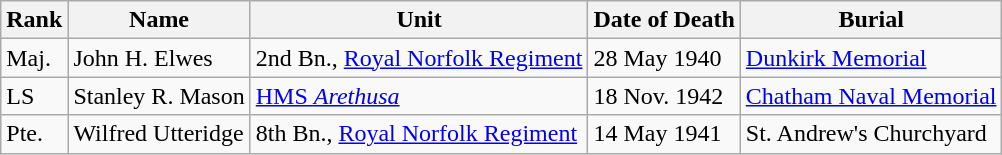<table class="wikitable">
<tr>
<th>Rank</th>
<th>Name</th>
<th>Unit</th>
<th>Date of Death</th>
<th>Burial</th>
</tr>
<tr>
<td>Maj.</td>
<td>John H. Elwes</td>
<td>2nd Bn., <a href='#'>Royal Norfolk Regiment</a></td>
<td>28 May 1940</td>
<td><a href='#'>Dunkirk Memorial</a></td>
</tr>
<tr>
<td>LS</td>
<td>Stanley R. Mason</td>
<td><a href='#'>HMS <em>Arethusa</em></a></td>
<td>18 Nov. 1942</td>
<td><a href='#'>Chatham Naval Memorial</a></td>
</tr>
<tr>
<td>Pte.</td>
<td>Wilfred Utteridge</td>
<td>8th Bn., <a href='#'>Royal Norfolk Regiment</a></td>
<td>14 May 1941</td>
<td>St. Andrew's Churchyard</td>
</tr>
</table>
